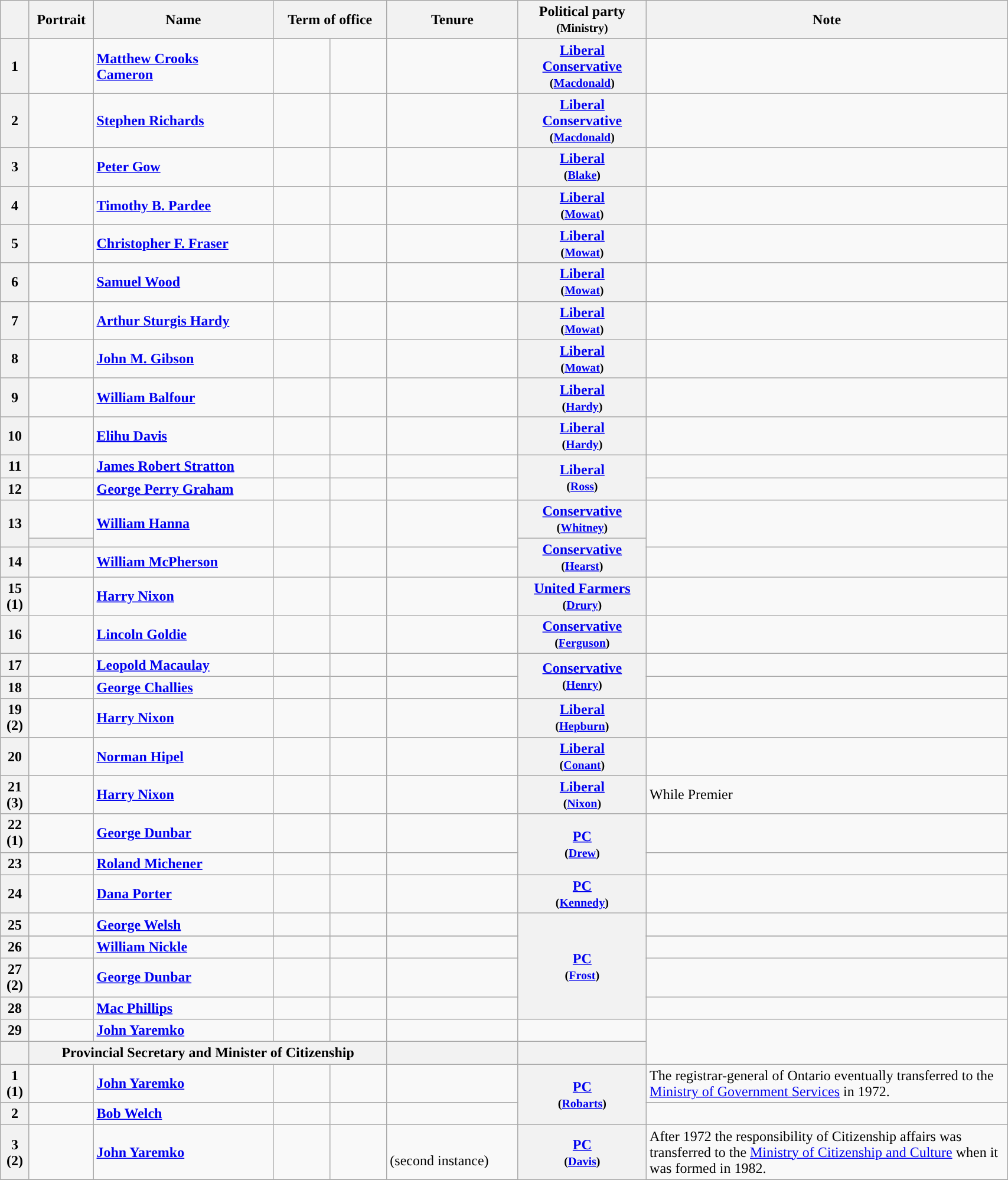<table class="wikitable" style="width: 90%">
<tr>
<th></th>
<th style="width: 65px;">Portrait</th>
<th>Name</th>
<th colspan=2>Term of office</th>
<th>Tenure</th>
<th>Political party<br><small>(Ministry)</small></th>
<th style="width: 400px;">Note</th>
</tr>
<tr>
<th style="background:">1</th>
<td></td>
<td><strong><a href='#'>Matthew Crooks <br> Cameron</a></strong></td>
<td></td>
<td></td>
<td></td>
<th style="background:"><a href='#'>Liberal<br>Conservative</a><br><small>(<a href='#'>Macdonald</a>)</small></th>
<td></td>
</tr>
<tr>
<th style="background:">2</th>
<td></td>
<td><strong><a href='#'>Stephen Richards</a></strong></td>
<td></td>
<td></td>
<td></td>
<th style="background:"><a href='#'>Liberal<br>Conservative</a><br><small>(<a href='#'>Macdonald</a>)</small></th>
<td></td>
</tr>
<tr>
<th style="background:">3</th>
<td></td>
<td><strong><a href='#'>Peter Gow</a></strong></td>
<td></td>
<td></td>
<td></td>
<th style="background:"><a href='#'>Liberal</a><br><small>(<a href='#'>Blake</a>)</small></th>
<td></td>
</tr>
<tr>
<th style="background:">4</th>
<td></td>
<td><strong><a href='#'>Timothy B. Pardee</a></strong></td>
<td></td>
<td></td>
<td></td>
<th style="background:"><a href='#'>Liberal</a><br><small>(<a href='#'>Mowat</a>)</small></th>
<td></td>
</tr>
<tr>
<th style="background:">5</th>
<td></td>
<td><strong><a href='#'>Christopher F. Fraser</a></strong></td>
<td></td>
<td></td>
<td></td>
<th style="background:"><a href='#'>Liberal</a><br><small>(<a href='#'>Mowat</a>)</small></th>
<td></td>
</tr>
<tr>
<th style="background:">6</th>
<td></td>
<td><strong><a href='#'>Samuel Wood</a></strong></td>
<td></td>
<td></td>
<td></td>
<th style="background:"><a href='#'>Liberal</a><br><small>(<a href='#'>Mowat</a>)</small></th>
<td></td>
</tr>
<tr>
<th style="background:">7</th>
<td></td>
<td><strong><a href='#'>Arthur Sturgis Hardy</a></strong></td>
<td></td>
<td></td>
<td></td>
<th style="background:"><a href='#'>Liberal</a><br><small>(<a href='#'>Mowat</a>)</small></th>
<td></td>
</tr>
<tr>
<th style="background:">8</th>
<td></td>
<td><strong><a href='#'>John M. Gibson</a></strong></td>
<td></td>
<td></td>
<td></td>
<th style="background:"><a href='#'>Liberal</a><br><small>(<a href='#'>Mowat</a>)</small></th>
<td></td>
</tr>
<tr>
<th style="background:">9</th>
<td></td>
<td><strong><a href='#'>William Balfour</a></strong></td>
<td></td>
<td></td>
<td></td>
<th style="background:"><a href='#'>Liberal</a><br><small>(<a href='#'>Hardy</a>)</small></th>
<td></td>
</tr>
<tr>
<th style="background:">10</th>
<td></td>
<td><strong><a href='#'>Elihu Davis</a></strong></td>
<td></td>
<td></td>
<td></td>
<th style="background:"><a href='#'>Liberal</a><br><small>(<a href='#'>Hardy</a>)</small></th>
<td></td>
</tr>
<tr>
<th style="background:">11</th>
<td></td>
<td><strong><a href='#'>James Robert Stratton</a></strong></td>
<td></td>
<td></td>
<td></td>
<th rowspan=2; style="background:"><a href='#'>Liberal</a><br><small>(<a href='#'>Ross</a>)</small></th>
<td></td>
</tr>
<tr>
<th style="background:">12</th>
<td></td>
<td><strong><a href='#'>George Perry Graham</a></strong></td>
<td></td>
<td></td>
<td></td>
<td></td>
</tr>
<tr>
<th rowspan=2; style="background:">13</th>
<td></td>
<td rowspan=2><strong><a href='#'>William Hanna</a></strong></td>
<td rowspan=2></td>
<td rowspan=2></td>
<td rowspan=2></td>
<th rowspan=1; style="background:"><a href='#'>Conservative</a><br><small>(<a href='#'>Whitney</a>)</small></th>
</tr>
<tr>
<th></th>
<th rowspan=2; style="background:"><a href='#'>Conservative</a><br><small>(<a href='#'>Hearst</a>)</small></th>
</tr>
<tr>
<th style="background:">14</th>
<td></td>
<td><strong><a href='#'>William McPherson</a></strong></td>
<td></td>
<td></td>
<td></td>
<td></td>
</tr>
<tr>
<th style="background:">15 <br> (1)</th>
<td></td>
<td><strong><a href='#'>Harry Nixon</a></strong></td>
<td></td>
<td></td>
<td></td>
<th style="background:"><a href='#'>United Farmers</a><br><small>(<a href='#'>Drury</a>)</small></th>
<td></td>
</tr>
<tr>
<th style="background:">16</th>
<td></td>
<td><strong><a href='#'>Lincoln Goldie</a></strong></td>
<td></td>
<td></td>
<td></td>
<th rowspan=1; style="background:"><a href='#'>Conservative</a><br><small>(<a href='#'>Ferguson</a>)</small></th>
<td></td>
</tr>
<tr>
<th style="background:">17</th>
<td></td>
<td><strong><a href='#'>Leopold Macaulay</a></strong></td>
<td></td>
<td></td>
<td></td>
<th rowspan=2; style="background:"><a href='#'>Conservative</a><br><small>(<a href='#'>Henry</a>)</small></th>
<td></td>
</tr>
<tr>
<th style="background:">18</th>
<td></td>
<td><strong><a href='#'>George Challies</a></strong></td>
<td></td>
<td></td>
<td></td>
<td></td>
</tr>
<tr>
<th style="background:">19 <br> (2)</th>
<td></td>
<td><strong><a href='#'>Harry Nixon</a></strong></td>
<td></td>
<td></td>
<td></td>
<th style="background:"><a href='#'>Liberal</a><br><small>(<a href='#'>Hepburn</a>)</small></th>
<td></td>
</tr>
<tr>
<th style="background:">20</th>
<td></td>
<td><strong><a href='#'>Norman Hipel</a></strong></td>
<td></td>
<td></td>
<td></td>
<th style="background:"><a href='#'>Liberal</a><br><small>(<a href='#'>Conant</a>)</small></th>
<td></td>
</tr>
<tr>
<th style="background:">21 <br> (3)</th>
<td></td>
<td><strong><a href='#'>Harry Nixon</a></strong></td>
<td></td>
<td></td>
<td></td>
<th style="background:"><a href='#'>Liberal</a><br><small>(<a href='#'>Nixon</a>)</small></th>
<td>While Premier</td>
</tr>
<tr>
<th style="background:">22 <br> (1)</th>
<td></td>
<td><strong><a href='#'>George Dunbar</a></strong></td>
<td></td>
<td></td>
<td></td>
<th rowspan=2; style="background:"><a href='#'>PC</a><br><small>(<a href='#'>Drew</a>)</small></th>
<td></td>
</tr>
<tr>
<th style="background:">23</th>
<td></td>
<td><strong><a href='#'>Roland Michener</a></strong></td>
<td></td>
<td></td>
<td></td>
<td></td>
</tr>
<tr>
<th style="background:">24</th>
<td></td>
<td><strong><a href='#'>Dana Porter</a></strong></td>
<td></td>
<td></td>
<td></td>
<th style="background:"><a href='#'>PC</a><br><small>(<a href='#'>Kennedy</a>)</small></th>
<td></td>
</tr>
<tr>
<th style="background:">25</th>
<td></td>
<td><strong><a href='#'>George Welsh</a></strong></td>
<td></td>
<td></td>
<td></td>
<th rowspan=5; style="background:"><a href='#'>PC</a><br><small>(<a href='#'>Frost</a>)</small></th>
<td></td>
</tr>
<tr>
</tr>
<tr>
<th style="background:">26</th>
<td></td>
<td><strong><a href='#'>William Nickle</a></strong></td>
<td></td>
<td></td>
<td></td>
<td></td>
</tr>
<tr>
<th style="background:">27 <br> (2)</th>
<td></td>
<td><strong><a href='#'>George Dunbar</a></strong></td>
<td></td>
<td></td>
<td></td>
<td></td>
</tr>
<tr>
<th style="background:">28</th>
<td></td>
<td><strong><a href='#'>Mac Phillips</a></strong></td>
<td></td>
<td></td>
<td></td>
<td></td>
</tr>
<tr>
<th style="background:">29</th>
<td></td>
<td><strong><a href='#'>John Yaremko</a></strong></td>
<td></td>
<td></td>
<td></td>
<td></td>
</tr>
<tr>
<th></th>
<th colspan=4>Provincial Secretary and Minister of Citizenship</th>
<th></th>
<th></th>
</tr>
<tr>
<th style="background:">1 <br> (1)</th>
<td></td>
<td><strong><a href='#'>John Yaremko</a></strong></td>
<td></td>
<td></td>
<td><br></td>
<th rowspan=2; style="background:"><a href='#'>PC</a><br><small>(<a href='#'>Robarts</a>)</small></th>
<td>The registrar-general of Ontario eventually transferred to the <a href='#'>Ministry of Government Services</a> in 1972.</td>
</tr>
<tr>
<th style="background:">2</th>
<td></td>
<td><strong><a href='#'>Bob Welch</a></strong></td>
<td></td>
<td></td>
<td></td>
<td></td>
</tr>
<tr>
<th style="background:">3 <br> (2)</th>
<td></td>
<td><strong><a href='#'>John Yaremko</a></strong></td>
<td></td>
<td></td>
<td><br>(second instance)</td>
<th rowspan=5; style="background:"><a href='#'>PC</a><br><small>(<a href='#'>Davis</a>)</small></th>
<td>After 1972 the responsibility of Citizenship affairs was transferred to the <a href='#'>Ministry of Citizenship and Culture</a> when it was formed in 1982.</td>
</tr>
<tr>
</tr>
</table>
